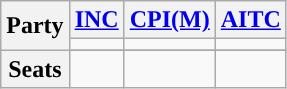<table class="wikitable">
<tr>
<th rowspan="2">Party</th>
<th><a href='#'>INC</a></th>
<th><a href='#'>CPI(M)</a></th>
<th><a href='#'>AITC</a></th>
</tr>
<tr>
<td style="background:"></td>
<td style="background:"></td>
<td style="background:"></td>
</tr>
<tr>
<th rowspan="2">Seats</th>
</tr>
<tr>
<td></td>
<td></td>
<td></td>
</tr>
</table>
